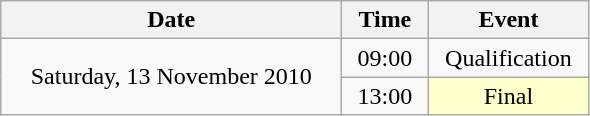<table class = "wikitable" style="text-align:center;">
<tr>
<th width=220>Date</th>
<th width=50>Time</th>
<th width=100>Event</th>
</tr>
<tr>
<td rowspan=2>Saturday, 13 November 2010</td>
<td>09:00</td>
<td>Qualification</td>
</tr>
<tr>
<td>13:00</td>
<td bgcolor=ffffcc>Final</td>
</tr>
</table>
